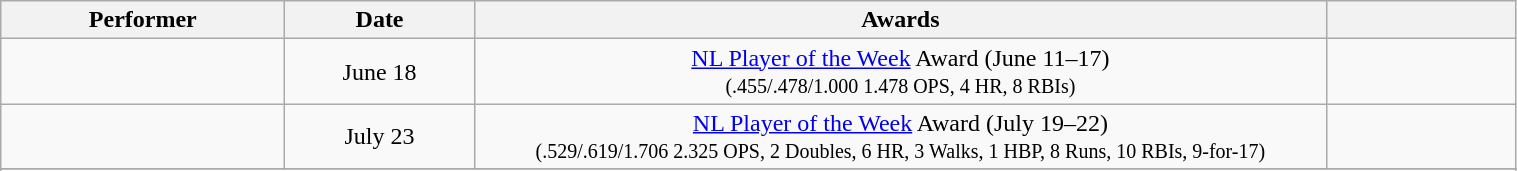<table class="wikitable sortable" style="width:80%;">
<tr align=center>
<th style="width:15%;">Performer</th>
<th style="width:10%;" data-sort-type="date">Date</th>
<th style="width:45%;">Awards</th>
<th style="width:10%;"></th>
</tr>
<tr align=center>
<td></td>
<td>June 18</td>
<td><a href='#'>NL Player of the Week</a> Award (June 11–17) <br> <small>(.455/.478/1.000 1.478 OPS, 4 HR, 8 RBIs)</small></td>
<td></td>
</tr>
<tr align=center>
<td></td>
<td>July 23</td>
<td><a href='#'>NL Player of the Week</a> Award (July 19–22) <br> <small>(.529/.619/1.706 2.325 OPS, 2 Doubles, 6 HR, 3 Walks, 1 HBP, 8 Runs, 10 RBIs, 9-for-17)</small></td>
<td></td>
</tr>
<tr align=center>
</tr>
<tr align=center>
</tr>
</table>
